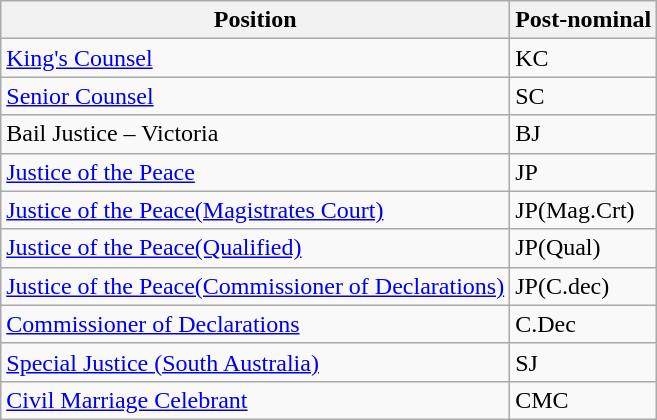<table class="wikitable sortable">
<tr>
<th>Position</th>
<th>Post-nominal</th>
</tr>
<tr>
<td><a href='#'>King's Counsel</a></td>
<td>KC</td>
</tr>
<tr>
<td><a href='#'>Senior Counsel</a></td>
<td>SC</td>
</tr>
<tr>
<td>Bail Justice – Victoria</td>
<td>BJ</td>
</tr>
<tr>
<td><a href='#'>Justice of the Peace</a></td>
<td>JP</td>
</tr>
<tr>
<td><a href='#'>Justice of the Peace(Magistrates Court)</a></td>
<td>JP(Mag.Crt) </td>
</tr>
<tr>
<td><a href='#'>Justice of the Peace(Qualified)</a></td>
<td>JP(Qual)  </td>
</tr>
<tr>
<td><a href='#'>Justice of the Peace(Commissioner of Declarations)</a></td>
<td>JP(C.dec) </td>
</tr>
<tr>
<td><a href='#'>Commissioner of Declarations</a></td>
<td>C.Dec  </td>
</tr>
<tr>
<td><a href='#'>Special Justice (South Australia)</a></td>
<td>SJ</td>
</tr>
<tr>
<td><a href='#'>Civil Marriage Celebrant</a></td>
<td>CMC</td>
</tr>
</table>
